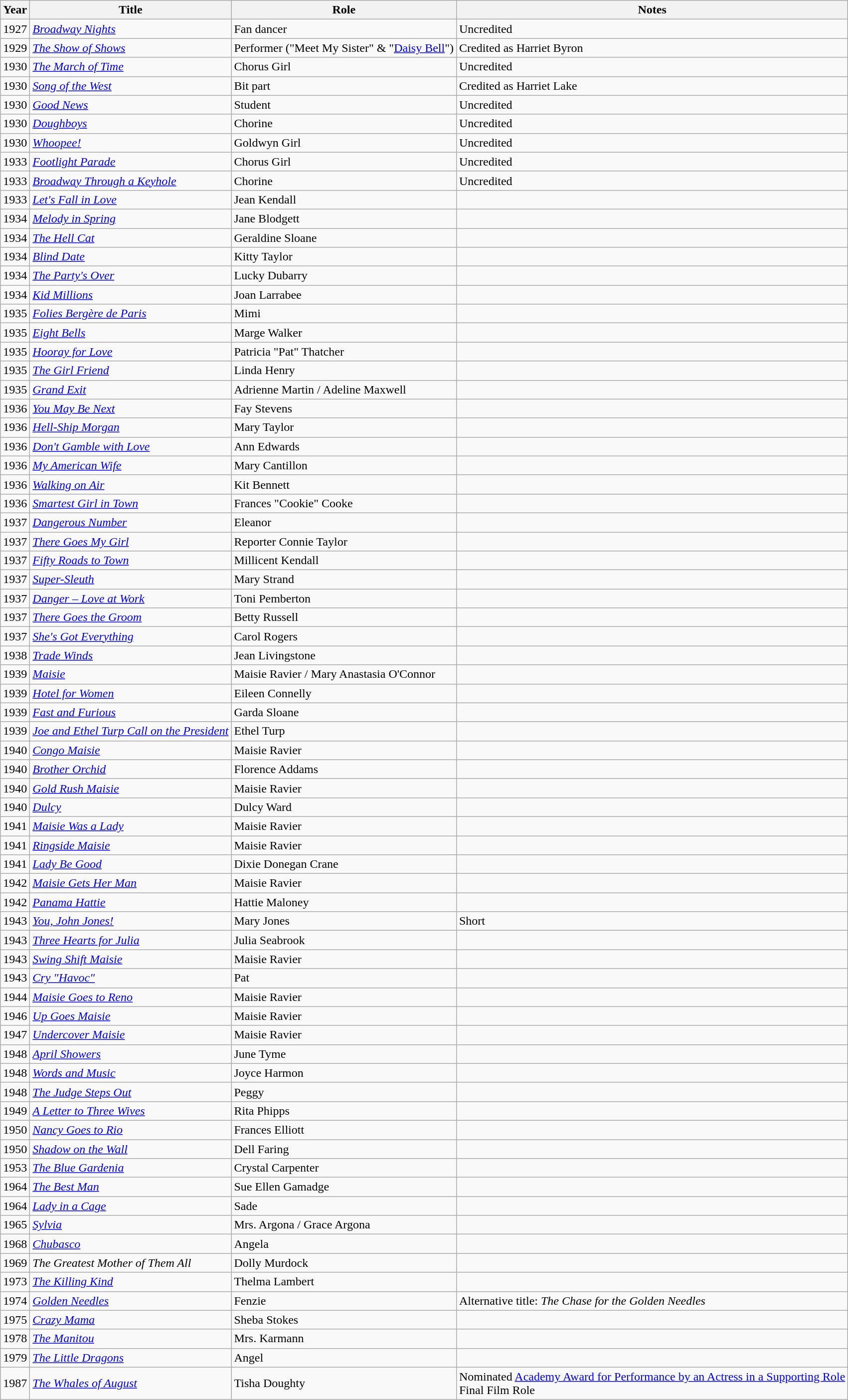<table class="wikitable sortable">
<tr>
<th>Year</th>
<th>Title</th>
<th>Role</th>
<th class="unsortable">Notes</th>
</tr>
<tr>
<td>1927</td>
<td><em><a href='#'>Broadway Nights</a></em></td>
<td>Fan dancer</td>
<td>Uncredited</td>
</tr>
<tr>
<td>1929</td>
<td><em><a href='#'>The Show of Shows</a></em></td>
<td>Performer ("Meet My Sister" & "<a href='#'>Daisy Bell</a>")</td>
<td>Credited as Harriet Byron</td>
</tr>
<tr>
<td>1930</td>
<td><em><a href='#'>The March of Time</a></em></td>
<td>Chorus Girl</td>
<td>Uncredited</td>
</tr>
<tr>
<td>1930</td>
<td><em><a href='#'>Song of the West</a></em></td>
<td>Bit part</td>
<td>Credited as Harriet Lake</td>
</tr>
<tr>
<td>1930</td>
<td><em><a href='#'>Good News</a></em></td>
<td>Student</td>
<td>Uncredited</td>
</tr>
<tr>
<td>1930</td>
<td><em><a href='#'>Doughboys</a></em></td>
<td>Chorine</td>
<td>Uncredited</td>
</tr>
<tr>
<td>1930</td>
<td><em><a href='#'>Whoopee!</a></em></td>
<td>Goldwyn Girl</td>
<td>Uncredited</td>
</tr>
<tr>
<td>1933</td>
<td><em><a href='#'>Footlight Parade</a></em></td>
<td>Chorus Girl</td>
<td>Uncredited</td>
</tr>
<tr>
<td>1933</td>
<td><em><a href='#'>Broadway Through a Keyhole</a></em></td>
<td>Chorine</td>
<td>Uncredited</td>
</tr>
<tr>
<td>1933</td>
<td><em><a href='#'>Let's Fall in Love</a></em></td>
<td>Jean Kendall</td>
<td></td>
</tr>
<tr>
<td>1934</td>
<td><em><a href='#'>Melody in Spring</a></em></td>
<td>Jane Blodgett</td>
<td></td>
</tr>
<tr>
<td>1934</td>
<td><em><a href='#'>The Hell Cat</a></em></td>
<td>Geraldine Sloane</td>
<td></td>
</tr>
<tr>
<td>1934</td>
<td><em><a href='#'>Blind Date</a></em></td>
<td>Kitty Taylor</td>
<td></td>
</tr>
<tr>
<td>1934</td>
<td><em><a href='#'>The Party's Over</a></em></td>
<td>Lucky Dubarry</td>
<td></td>
</tr>
<tr>
<td>1934</td>
<td><em><a href='#'>Kid Millions</a></em></td>
<td>Joan Larrabee</td>
<td></td>
</tr>
<tr>
<td>1935</td>
<td><em><a href='#'>Folies Bergère de Paris</a></em></td>
<td>Mimi</td>
<td></td>
</tr>
<tr>
<td>1935</td>
<td><em><a href='#'>Eight Bells</a></em></td>
<td>Marge Walker</td>
<td></td>
</tr>
<tr>
<td>1935</td>
<td><em><a href='#'>Hooray for Love</a></em></td>
<td>Patricia "Pat" Thatcher</td>
<td></td>
</tr>
<tr>
<td>1935</td>
<td><em><a href='#'>The Girl Friend</a></em></td>
<td>Linda Henry</td>
<td></td>
</tr>
<tr>
<td>1935</td>
<td><em><a href='#'>Grand Exit</a></em></td>
<td>Adrienne Martin / Adeline Maxwell</td>
<td></td>
</tr>
<tr>
<td>1936</td>
<td><em><a href='#'>You May Be Next</a></em></td>
<td>Fay Stevens</td>
<td></td>
</tr>
<tr>
<td>1936</td>
<td><em><a href='#'>Hell-Ship Morgan</a></em></td>
<td>Mary Taylor</td>
<td></td>
</tr>
<tr>
<td>1936</td>
<td><em><a href='#'>Don't Gamble with Love</a></em></td>
<td>Ann Edwards</td>
<td></td>
</tr>
<tr>
<td>1936</td>
<td><em><a href='#'>My American Wife</a></em></td>
<td>Mary Cantillon</td>
<td></td>
</tr>
<tr>
<td>1936</td>
<td><em><a href='#'>Walking on Air</a></em></td>
<td>Kit Bennett</td>
<td></td>
</tr>
<tr>
<td>1936</td>
<td><em><a href='#'>Smartest Girl in Town</a></em></td>
<td>Frances "Cookie" Cooke</td>
<td></td>
</tr>
<tr>
<td>1937</td>
<td><em><a href='#'>Dangerous Number</a></em></td>
<td>Eleanor</td>
<td></td>
</tr>
<tr>
<td>1937</td>
<td><em><a href='#'>There Goes My Girl</a></em></td>
<td>Reporter Connie Taylor</td>
<td></td>
</tr>
<tr>
<td>1937</td>
<td><em><a href='#'>Fifty Roads to Town</a></em></td>
<td>Millicent Kendall</td>
<td></td>
</tr>
<tr>
<td>1937</td>
<td><em><a href='#'>Super-Sleuth</a></em></td>
<td>Mary Strand</td>
<td></td>
</tr>
<tr>
<td>1937</td>
<td><em><a href='#'>Danger – Love at Work</a></em></td>
<td>Toni Pemberton</td>
<td></td>
</tr>
<tr>
<td>1937</td>
<td><em><a href='#'>There Goes the Groom</a></em></td>
<td>Betty Russell</td>
<td></td>
</tr>
<tr>
<td>1937</td>
<td><em><a href='#'>She's Got Everything</a></em></td>
<td>Carol Rogers</td>
<td></td>
</tr>
<tr>
<td>1938</td>
<td><em><a href='#'>Trade Winds</a></em></td>
<td>Jean Livingstone</td>
<td></td>
</tr>
<tr>
<td>1939</td>
<td><em><a href='#'>Maisie</a></em></td>
<td>Maisie Ravier / Mary Anastasia O'Connor</td>
<td></td>
</tr>
<tr>
<td>1939</td>
<td><em><a href='#'>Hotel for Women</a></em></td>
<td>Eileen Connelly</td>
<td></td>
</tr>
<tr>
<td>1939</td>
<td><em><a href='#'>Fast and Furious</a></em></td>
<td>Garda Sloane</td>
<td></td>
</tr>
<tr>
<td>1939</td>
<td><em><a href='#'>Joe and Ethel Turp Call on the President</a></em></td>
<td>Ethel Turp</td>
<td></td>
</tr>
<tr>
<td>1940</td>
<td><em><a href='#'>Congo Maisie</a></em></td>
<td>Maisie Ravier</td>
<td></td>
</tr>
<tr>
<td>1940</td>
<td><em><a href='#'>Brother Orchid</a></em></td>
<td>Florence Addams</td>
<td></td>
</tr>
<tr>
<td>1940</td>
<td><em><a href='#'>Gold Rush Maisie</a></em></td>
<td>Maisie Ravier</td>
<td></td>
</tr>
<tr>
<td>1940</td>
<td><em><a href='#'>Dulcy</a></em></td>
<td>Dulcy Ward</td>
<td></td>
</tr>
<tr>
<td>1941</td>
<td><em><a href='#'>Maisie Was a Lady</a></em></td>
<td>Maisie Ravier</td>
<td></td>
</tr>
<tr>
<td>1941</td>
<td><em><a href='#'>Ringside Maisie</a></em></td>
<td>Maisie Ravier</td>
<td></td>
</tr>
<tr>
<td>1941</td>
<td><em><a href='#'>Lady Be Good</a></em></td>
<td>Dixie Donegan Crane</td>
<td></td>
</tr>
<tr>
<td>1942</td>
<td><em><a href='#'>Maisie Gets Her Man</a></em></td>
<td>Maisie Ravier</td>
<td></td>
</tr>
<tr>
<td>1942</td>
<td><em><a href='#'>Panama Hattie</a></em></td>
<td>Hattie Maloney</td>
<td></td>
</tr>
<tr>
<td>1943</td>
<td><em><a href='#'>You, John Jones!</a></em></td>
<td>Mary Jones</td>
<td>Short</td>
</tr>
<tr>
<td>1943</td>
<td><em><a href='#'>Three Hearts for Julia</a></em></td>
<td>Julia Seabrook</td>
<td></td>
</tr>
<tr>
<td>1943</td>
<td><em><a href='#'>Swing Shift Maisie</a></em></td>
<td>Maisie Ravier</td>
<td></td>
</tr>
<tr>
<td>1943</td>
<td><em><a href='#'>Cry "Havoc"</a></em></td>
<td>Pat</td>
<td></td>
</tr>
<tr>
<td>1944</td>
<td><em><a href='#'>Maisie Goes to Reno</a></em></td>
<td>Maisie Ravier</td>
<td></td>
</tr>
<tr>
<td>1946</td>
<td><em><a href='#'>Up Goes Maisie</a></em></td>
<td>Maisie Ravier</td>
<td></td>
</tr>
<tr>
<td>1947</td>
<td><em><a href='#'>Undercover Maisie</a></em></td>
<td>Maisie Ravier</td>
<td></td>
</tr>
<tr>
<td>1948</td>
<td><em><a href='#'>April Showers</a></em></td>
<td>June Tyme</td>
<td></td>
</tr>
<tr>
<td>1948</td>
<td><em><a href='#'>Words and Music</a></em></td>
<td>Joyce Harmon</td>
<td></td>
</tr>
<tr>
<td>1948</td>
<td><em><a href='#'>The Judge Steps Out</a></em></td>
<td>Peggy</td>
<td></td>
</tr>
<tr>
<td>1949</td>
<td><em><a href='#'>A Letter to Three Wives</a></em></td>
<td>Rita Phipps</td>
<td></td>
</tr>
<tr>
<td>1950</td>
<td><em><a href='#'>Nancy Goes to Rio</a></em></td>
<td>Frances Elliott</td>
<td></td>
</tr>
<tr>
<td>1950</td>
<td><em><a href='#'>Shadow on the Wall</a></em></td>
<td>Dell Faring</td>
<td></td>
</tr>
<tr>
<td>1953</td>
<td><em><a href='#'>The Blue Gardenia</a></em></td>
<td>Crystal Carpenter</td>
<td></td>
</tr>
<tr>
<td>1964</td>
<td><em><a href='#'>The Best Man</a></em></td>
<td>Sue Ellen Gamadge</td>
<td></td>
</tr>
<tr>
<td>1964</td>
<td><em><a href='#'>Lady in a Cage</a></em></td>
<td>Sade</td>
<td></td>
</tr>
<tr>
<td>1965</td>
<td><em><a href='#'>Sylvia</a></em></td>
<td>Mrs. Argona / Grace Argona</td>
<td></td>
</tr>
<tr>
<td>1968</td>
<td><em><a href='#'>Chubasco</a></em></td>
<td>Angela</td>
<td></td>
</tr>
<tr>
<td>1969</td>
<td><em>The Greatest Mother of Them All</em></td>
<td>Dolly Murdock</td>
<td></td>
</tr>
<tr>
<td>1973</td>
<td><em><a href='#'>The Killing Kind</a></em></td>
<td>Thelma Lambert</td>
<td></td>
</tr>
<tr>
<td>1974</td>
<td><em><a href='#'>Golden Needles</a></em></td>
<td>Fenzie</td>
<td>Alternative title: <em>The Chase for the Golden Needles</em></td>
</tr>
<tr>
<td>1975</td>
<td><em><a href='#'>Crazy Mama</a></em></td>
<td>Sheba Stokes</td>
<td></td>
</tr>
<tr>
<td>1978</td>
<td><em><a href='#'>The Manitou</a></em></td>
<td>Mrs. Karmann</td>
<td></td>
</tr>
<tr>
<td>1979</td>
<td><em><a href='#'>The Little Dragons</a></em></td>
<td>Angel</td>
<td></td>
</tr>
<tr>
<td>1987</td>
<td><em><a href='#'>The Whales of August</a></em></td>
<td>Tisha Doughty</td>
<td>Nominated <a href='#'>Academy Award for Performance by an Actress in a Supporting Role</a><br>Final Film Role</td>
</tr>
</table>
